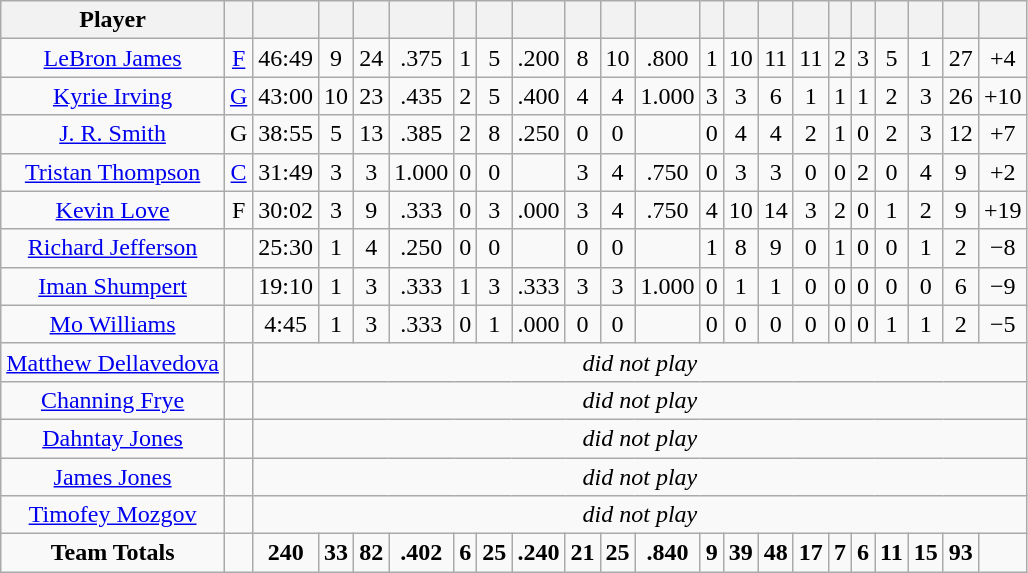<table class="wikitable" style="text-align: center">
<tr>
<th>Player</th>
<th></th>
<th></th>
<th></th>
<th></th>
<th></th>
<th></th>
<th></th>
<th></th>
<th></th>
<th></th>
<th></th>
<th></th>
<th></th>
<th></th>
<th></th>
<th></th>
<th></th>
<th></th>
<th></th>
<th></th>
<th></th>
</tr>
<tr>
<td><a href='#'>LeBron James</a></td>
<td><a href='#'>F</a></td>
<td>46:49</td>
<td>9</td>
<td>24</td>
<td>.375</td>
<td>1</td>
<td>5</td>
<td>.200</td>
<td>8</td>
<td>10</td>
<td>.800</td>
<td>1</td>
<td>10</td>
<td>11</td>
<td>11</td>
<td>2</td>
<td>3</td>
<td>5</td>
<td>1</td>
<td>27</td>
<td>+4</td>
</tr>
<tr>
<td><a href='#'>Kyrie Irving</a></td>
<td><a href='#'>G</a></td>
<td>43:00</td>
<td>10</td>
<td>23</td>
<td>.435</td>
<td>2</td>
<td>5</td>
<td>.400</td>
<td>4</td>
<td>4</td>
<td>1.000</td>
<td>3</td>
<td>3</td>
<td>6</td>
<td>1</td>
<td>1</td>
<td>1</td>
<td>2</td>
<td>3</td>
<td>26</td>
<td>+10</td>
</tr>
<tr>
<td><a href='#'>J. R. Smith</a></td>
<td>G</td>
<td>38:55</td>
<td>5</td>
<td>13</td>
<td>.385</td>
<td>2</td>
<td>8</td>
<td>.250</td>
<td>0</td>
<td>0</td>
<td></td>
<td>0</td>
<td>4</td>
<td>4</td>
<td>2</td>
<td>1</td>
<td>0</td>
<td>2</td>
<td>3</td>
<td>12</td>
<td>+7</td>
</tr>
<tr>
<td><a href='#'>Tristan Thompson</a></td>
<td><a href='#'>C</a></td>
<td>31:49</td>
<td>3</td>
<td>3</td>
<td>1.000</td>
<td>0</td>
<td>0</td>
<td></td>
<td>3</td>
<td>4</td>
<td>.750</td>
<td>0</td>
<td>3</td>
<td>3</td>
<td>0</td>
<td>0</td>
<td>2</td>
<td>0</td>
<td>4</td>
<td>9</td>
<td>+2</td>
</tr>
<tr>
<td><a href='#'>Kevin Love</a></td>
<td>F</td>
<td>30:02</td>
<td>3</td>
<td>9</td>
<td>.333</td>
<td>0</td>
<td>3</td>
<td>.000</td>
<td>3</td>
<td>4</td>
<td>.750</td>
<td>4</td>
<td>10</td>
<td>14</td>
<td>3</td>
<td>2</td>
<td>0</td>
<td>1</td>
<td>2</td>
<td>9</td>
<td>+19</td>
</tr>
<tr>
<td><a href='#'>Richard Jefferson</a></td>
<td></td>
<td>25:30</td>
<td>1</td>
<td>4</td>
<td>.250</td>
<td>0</td>
<td>0</td>
<td></td>
<td>0</td>
<td>0</td>
<td></td>
<td>1</td>
<td>8</td>
<td>9</td>
<td>0</td>
<td>1</td>
<td>0</td>
<td>0</td>
<td>1</td>
<td>2</td>
<td>−8</td>
</tr>
<tr>
<td><a href='#'>Iman Shumpert</a></td>
<td></td>
<td>19:10</td>
<td>1</td>
<td>3</td>
<td>.333</td>
<td>1</td>
<td>3</td>
<td>.333</td>
<td>3</td>
<td>3</td>
<td>1.000</td>
<td>0</td>
<td>1</td>
<td>1</td>
<td>0</td>
<td>0</td>
<td>0</td>
<td>0</td>
<td>0</td>
<td>6</td>
<td>−9</td>
</tr>
<tr>
<td><a href='#'>Mo Williams</a></td>
<td></td>
<td>4:45</td>
<td>1</td>
<td>3</td>
<td>.333</td>
<td>0</td>
<td>1</td>
<td>.000</td>
<td>0</td>
<td>0</td>
<td></td>
<td>0</td>
<td>0</td>
<td>0</td>
<td>0</td>
<td>0</td>
<td>0</td>
<td>1</td>
<td>1</td>
<td>2</td>
<td>−5</td>
</tr>
<tr>
<td><a href='#'>Matthew Dellavedova</a></td>
<td></td>
<td colspan="20"><em>did not play</em></td>
</tr>
<tr>
<td><a href='#'>Channing Frye</a></td>
<td></td>
<td colspan="20"><em>did not play</em></td>
</tr>
<tr>
<td><a href='#'>Dahntay Jones</a></td>
<td></td>
<td colspan="20"><em>did not play</em></td>
</tr>
<tr>
<td><a href='#'>James Jones</a></td>
<td></td>
<td colspan="20"><em>did not play</em></td>
</tr>
<tr>
<td><a href='#'>Timofey Mozgov</a></td>
<td></td>
<td colspan="20"><em>did not play</em></td>
</tr>
<tr>
<td><strong>Team Totals</strong></td>
<td></td>
<td><strong>240</strong></td>
<td><strong>33</strong></td>
<td><strong>82</strong></td>
<td><strong>.402</strong></td>
<td><strong>6</strong></td>
<td><strong>25</strong></td>
<td><strong>.240</strong></td>
<td><strong>21</strong></td>
<td><strong>25</strong></td>
<td><strong>.840</strong></td>
<td><strong>9</strong></td>
<td><strong>39</strong></td>
<td><strong>48</strong></td>
<td><strong>17</strong></td>
<td><strong>7</strong></td>
<td><strong>6</strong></td>
<td><strong>11</strong></td>
<td><strong>15</strong></td>
<td><strong>93</strong></td>
<td></td>
</tr>
</table>
